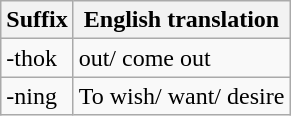<table class="wikitable">
<tr>
<th>Suffix</th>
<th>English translation</th>
</tr>
<tr>
<td>-thok</td>
<td>out/ come out</td>
</tr>
<tr>
<td>-ning</td>
<td>To wish/ want/ desire</td>
</tr>
</table>
